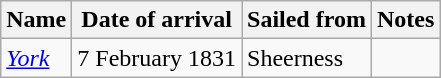<table class="wikitable sortable" border="1">
<tr>
<th>Name</th>
<th>Date of arrival</th>
<th>Sailed from</th>
<th>Notes</th>
</tr>
<tr>
<td><a href='#'><em>York</em></a></td>
<td>7 February 1831</td>
<td>Sheerness</td>
<td></td>
</tr>
</table>
